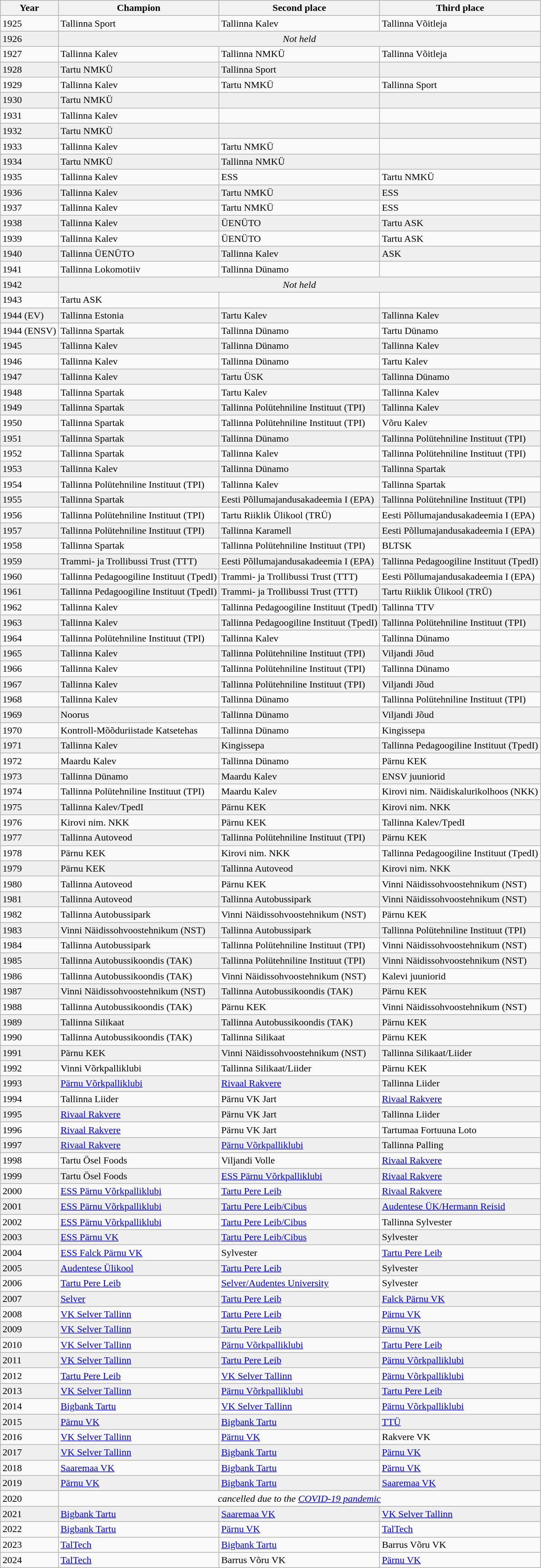<table class="wikitable">
<tr>
<th>Year</th>
<th>Champion</th>
<th>Second place</th>
<th>Third place</th>
</tr>
<tr>
<td>1925</td>
<td>Tallinna Sport</td>
<td>Tallinna Kalev</td>
<td>Tallinna Võitleja</td>
</tr>
<tr style="background:#EFEFEF">
<td>1926</td>
<td colspan="3" align="center"><em>Not held</em></td>
</tr>
<tr>
<td>1927</td>
<td>Tallinna Kalev</td>
<td>Tallinna NMKÜ</td>
<td>Tallinna Võitleja</td>
</tr>
<tr style="background:#EFEFEF">
<td>1928</td>
<td>Tartu NMKÜ</td>
<td>Tallinna Sport</td>
<td></td>
</tr>
<tr>
<td>1929</td>
<td>Tallinna Kalev</td>
<td>Tartu NMKÜ</td>
<td>Tallinna Sport</td>
</tr>
<tr style="background:#EFEFEF">
<td>1930</td>
<td>Tartu NMKÜ</td>
<td></td>
<td></td>
</tr>
<tr>
<td>1931</td>
<td>Tallinna Kalev</td>
<td></td>
<td></td>
</tr>
<tr style="background:#EFEFEF">
<td>1932</td>
<td>Tartu NMKÜ</td>
<td></td>
<td></td>
</tr>
<tr>
<td>1933</td>
<td>Tallinna Kalev</td>
<td>Tartu NMKÜ</td>
<td></td>
</tr>
<tr style="background:#EFEFEF">
<td>1934</td>
<td>Tartu NMKÜ</td>
<td>Tallinna NMKÜ</td>
<td></td>
</tr>
<tr>
<td>1935</td>
<td>Tallinna Kalev</td>
<td>ESS</td>
<td>Tartu NMKÜ</td>
</tr>
<tr style="background:#EFEFEF">
<td>1936</td>
<td>Tallinna Kalev</td>
<td>Tartu NMKÜ</td>
<td>ESS</td>
</tr>
<tr>
<td>1937</td>
<td>Tallinna Kalev</td>
<td>Tartu NMKÜ</td>
<td>ESS</td>
</tr>
<tr style="background:#EFEFEF">
<td>1938</td>
<td>Tallinna Kalev</td>
<td>ÜENÜTO</td>
<td>Tartu ASK</td>
</tr>
<tr>
<td>1939</td>
<td>Tallinna Kalev</td>
<td>ÜENÜTO</td>
<td>Tartu ASK</td>
</tr>
<tr style="background:#EFEFEF">
<td>1940</td>
<td>Tallinna ÜENÜTO</td>
<td>Tallinna Kalev</td>
<td>ASK</td>
</tr>
<tr>
<td>1941</td>
<td>Tallinna Lokomotiiv</td>
<td>Tallinna Dünamo</td>
<td></td>
</tr>
<tr style="background:#EFEFEF">
<td>1942</td>
<td colspan="3" align="center"><em>Not held</em></td>
</tr>
<tr>
<td>1943</td>
<td>Tartu ASK</td>
<td></td>
<td></td>
</tr>
<tr style="background:#EFEFEF">
<td>1944 (EV)</td>
<td>Tallinna Estonia</td>
<td>Tartu Kalev</td>
<td>Tallinna Kalev</td>
</tr>
<tr>
<td>1944 (ENSV)</td>
<td>Tallinna Spartak</td>
<td>Tallinna Dünamo</td>
<td>Tartu Dünamo</td>
</tr>
<tr style="background:#EFEFEF">
<td>1945</td>
<td>Tallinna Kalev</td>
<td>Tallinna Dünamo</td>
<td>Tallinna Kalev</td>
</tr>
<tr>
<td>1946</td>
<td>Tallinna Kalev</td>
<td>Tallinna Dünamo</td>
<td>Tartu Kalev</td>
</tr>
<tr style="background:#EFEFEF">
<td>1947</td>
<td>Tallinna Kalev</td>
<td>Tartu ÜSK</td>
<td>Tallinna Dünamo</td>
</tr>
<tr>
<td>1948</td>
<td>Tallinna Spartak</td>
<td>Tartu Kalev</td>
<td>Tallinna Kalev</td>
</tr>
<tr style="background:#EFEFEF">
<td>1949</td>
<td>Tallinna Spartak</td>
<td>Tallinna Polütehniline Instituut (TPI)</td>
<td>Tallinna Kalev</td>
</tr>
<tr>
<td>1950</td>
<td>Tallinna Spartak</td>
<td>Tallinna Polütehniline Instituut (TPI)</td>
<td>Võru Kalev</td>
</tr>
<tr style="background:#EFEFEF">
<td>1951</td>
<td>Tallinna Spartak</td>
<td>Tallinna Dünamo</td>
<td>Tallinna Polütehniline Instituut (TPI)</td>
</tr>
<tr>
<td>1952</td>
<td>Tallinna Spartak</td>
<td>Tallinna Kalev</td>
<td>Tallinna Polütehniline Instituut (TPI)</td>
</tr>
<tr style="background:#EFEFEF">
<td>1953</td>
<td>Tallinna Kalev</td>
<td>Tallinna Dünamo</td>
<td>Tallinna Spartak</td>
</tr>
<tr>
<td>1954</td>
<td>Tallinna Polütehniline Instituut (TPI)</td>
<td>Tallinna Kalev</td>
<td>Tallinna Spartak</td>
</tr>
<tr style="background:#EFEFEF">
<td>1955</td>
<td>Tallinna Spartak</td>
<td>Eesti Põllumajandusakadeemia I (EPA)</td>
<td>Tallinna Polütehniline Instituut (TPI)</td>
</tr>
<tr>
<td>1956</td>
<td>Tallinna Polütehniline Instituut (TPI)</td>
<td>Tartu Riiklik Ülikool (TRÜ)</td>
<td>Eesti Põllumajandusakadeemia I (EPA)</td>
</tr>
<tr style="background:#EFEFEF">
<td>1957</td>
<td>Tallinna Polütehniline Instituut (TPI)</td>
<td>Tallinna Karamell</td>
<td>Eesti Põllumajandusakadeemia I (EPA)</td>
</tr>
<tr>
<td>1958</td>
<td>Tallinna Spartak</td>
<td>Tallinna Polütehniline Instituut (TPI)</td>
<td>BLTSK</td>
</tr>
<tr style="background:#EFEFEF">
<td>1959</td>
<td>Trammi- ja Trollibussi Trust (TTT)</td>
<td>Eesti Põllumajandusakadeemia I (EPA)</td>
<td>Tallinna Pedagoogiline Instituut (TpedI)</td>
</tr>
<tr>
<td>1960</td>
<td>Tallinna Pedagoogiline Instituut (TpedI)</td>
<td>Trammi- ja Trollibussi Trust (TTT)</td>
<td>Eesti Põllumajandusakadeemia I (EPA)</td>
</tr>
<tr style="background:#EFEFEF">
<td>1961</td>
<td>Tallinna Pedagoogiline Instituut (TpedI)</td>
<td>Trammi- ja Trollibussi Trust (TTT)</td>
<td>Tartu Riiklik Ülikool (TRÜ)</td>
</tr>
<tr>
<td>1962</td>
<td>Tallinna Kalev</td>
<td>Tallinna Pedagoogiline Instituut (TpedI)</td>
<td>Tallinna TTV</td>
</tr>
<tr style="background:#EFEFEF">
<td>1963</td>
<td>Tallinna Kalev</td>
<td>Tallinna Pedagoogiline Instituut (TpedI)</td>
<td>Tallinna Polütehniline Instituut (TPI)</td>
</tr>
<tr>
<td>1964</td>
<td>Tallinna Polütehniline Instituut (TPI)</td>
<td>Tallinna Kalev</td>
<td>Tallinna Dünamo</td>
</tr>
<tr style="background:#EFEFEF">
<td>1965</td>
<td>Tallinna Kalev</td>
<td>Tallinna Polütehniline Instituut (TPI)</td>
<td>Viljandi Jõud</td>
</tr>
<tr>
<td>1966</td>
<td>Tallinna Kalev</td>
<td>Tallinna Polütehniline Instituut (TPI)</td>
<td>Tallinna Dünamo</td>
</tr>
<tr style="background:#EFEFEF">
<td>1967</td>
<td>Tallinna Kalev</td>
<td>Tallinna Polütehniline Instituut (TPI)</td>
<td>Viljandi Jõud</td>
</tr>
<tr>
<td>1968</td>
<td>Tallinna Kalev</td>
<td>Tallinna Dünamo</td>
<td>Tallinna Polütehniline Instituut (TPI)</td>
</tr>
<tr style="background:#EFEFEF">
<td>1969</td>
<td>Noorus</td>
<td>Tallinna Dünamo</td>
<td>Viljandi Jõud</td>
</tr>
<tr>
<td>1970</td>
<td>Kontroll-Mõõduriistade Katsetehas</td>
<td>Tallinna Dünamo</td>
<td>Kingissepa</td>
</tr>
<tr style="background:#EFEFEF">
<td>1971</td>
<td>Tallinna Kalev</td>
<td>Kingissepa</td>
<td>Tallinna Pedagoogiline Instituut (TpedI)</td>
</tr>
<tr>
<td>1972</td>
<td>Maardu Kalev</td>
<td>Tallinna Dünamo</td>
<td>Pärnu KEK</td>
</tr>
<tr style="background:#EFEFEF">
<td>1973</td>
<td>Tallinna Dünamo</td>
<td>Maardu Kalev</td>
<td>ENSV juuniorid</td>
</tr>
<tr>
<td>1974</td>
<td>Tallinna Polütehniline Instituut (TPI)</td>
<td>Maardu Kalev</td>
<td>Kirovi nim. Näidiskalurikolhoos (NKK)</td>
</tr>
<tr style="background:#EFEFEF">
<td>1975</td>
<td>Tallinna Kalev/TpedI</td>
<td>Pärnu KEK</td>
<td>Kirovi nim. NKK</td>
</tr>
<tr>
<td>1976</td>
<td>Kirovi nim. NKK</td>
<td>Pärnu KEK</td>
<td>Tallinna Kalev/TpedI</td>
</tr>
<tr style="background:#EFEFEF">
<td>1977</td>
<td>Tallinna Autoveod</td>
<td>Tallinna Polütehniline Instituut (TPI)</td>
<td>Pärnu KEK</td>
</tr>
<tr>
<td>1978</td>
<td>Pärnu KEK</td>
<td>Kirovi nim. NKK</td>
<td>Tallinna Pedagoogiline Instituut (TpedI)</td>
</tr>
<tr style="background:#EFEFEF">
<td>1979</td>
<td>Pärnu KEK</td>
<td>Tallinna Autoveod</td>
<td>Kirovi nim. NKK</td>
</tr>
<tr>
<td>1980</td>
<td>Tallinna Autoveod</td>
<td>Pärnu KEK</td>
<td>Vinni Näidissohvoostehnikum (NST)</td>
</tr>
<tr style="background:#EFEFEF">
<td>1981</td>
<td>Tallinna Autoveod</td>
<td>Tallinna Autobussipark</td>
<td>Vinni Näidissohvoostehnikum (NST)</td>
</tr>
<tr>
<td>1982</td>
<td>Tallinna Autobussipark</td>
<td>Vinni Näidissohvoostehnikum (NST)</td>
<td>Pärnu KEK</td>
</tr>
<tr style="background:#EFEFEF">
<td>1983</td>
<td>Vinni Näidissohvoostehnikum (NST)</td>
<td>Tallinna Autobussipark</td>
<td>Tallinna Polütehniline Instituut (TPI)</td>
</tr>
<tr>
<td>1984</td>
<td>Tallinna Autobussipark</td>
<td>Tallinna Polütehniline Instituut (TPI)</td>
<td>Vinni Näidissohvoostehnikum (NST)</td>
</tr>
<tr style="background:#EFEFEF">
<td>1985</td>
<td>Tallinna Autobussikoondis (TAK)</td>
<td>Tallinna Polütehniline Instituut (TPI)</td>
<td>Vinni Näidissohvoostehnikum (NST)</td>
</tr>
<tr>
<td>1986</td>
<td>Tallinna Autobussikoondis (TAK)</td>
<td>Vinni Näidissohvoostehnikum (NST)</td>
<td>Kalevi juuniorid</td>
</tr>
<tr style="background:#EFEFEF">
<td>1987</td>
<td>Vinni Näidissohvoostehnikum (NST)</td>
<td>Tallinna Autobussikoondis (TAK)</td>
<td>Pärnu KEK</td>
</tr>
<tr>
<td>1988</td>
<td>Tallinna Autobussikoondis (TAK)</td>
<td>Pärnu KEK</td>
<td>Vinni Näidissohvoostehnikum (NST)</td>
</tr>
<tr style="background:#EFEFEF">
<td>1989</td>
<td>Tallinna Silikaat</td>
<td>Tallinna Autobussikoondis (TAK)</td>
<td>Pärnu KEK</td>
</tr>
<tr>
<td>1990</td>
<td>Tallinna Autobussikoondis (TAK)</td>
<td>Tallinna Silikaat</td>
<td>Pärnu KEK</td>
</tr>
<tr style="background:#EFEFEF">
<td>1991</td>
<td>Pärnu KEK</td>
<td>Vinni Näidissohvoostehnikum (NST)</td>
<td>Tallinna Silikaat/Liider</td>
</tr>
<tr>
<td>1992</td>
<td>Vinni Võrkpalliklubi</td>
<td>Tallinna Silikaat/Liider</td>
<td>Pärnu KEK</td>
</tr>
<tr style="background:#EFEFEF">
<td>1993</td>
<td><a href='#'>Pärnu Võrkpalliklubi</a></td>
<td><a href='#'>Rivaal Rakvere</a></td>
<td>Tallinna Liider</td>
</tr>
<tr>
<td>1994</td>
<td>Tallinna Liider</td>
<td>Pärnu VK Jart</td>
<td><a href='#'>Rivaal Rakvere</a></td>
</tr>
<tr style="background:#EFEFEF">
<td>1995</td>
<td><a href='#'>Rivaal Rakvere</a></td>
<td>Pärnu VK Jart</td>
<td>Tallinna Liider</td>
</tr>
<tr>
<td>1996</td>
<td><a href='#'>Rivaal Rakvere</a></td>
<td>Pärnu VK Jart</td>
<td>Tartumaa Fortuuna Loto</td>
</tr>
<tr style="background:#EFEFEF">
<td>1997</td>
<td><a href='#'>Rivaal Rakvere</a></td>
<td><a href='#'>Pärnu Võrkpalliklubi</a></td>
<td>Tallinna Palling</td>
</tr>
<tr>
<td>1998</td>
<td>Tartu Ösel Foods</td>
<td>Viljandi Volle</td>
<td><a href='#'>Rivaal Rakvere</a></td>
</tr>
<tr style="background:#EFEFEF">
<td>1999</td>
<td>Tartu Ösel Foods</td>
<td><a href='#'>ESS Pärnu Võrkpalliklubi</a></td>
<td><a href='#'>Rivaal Rakvere</a></td>
</tr>
<tr>
<td>2000</td>
<td><a href='#'>ESS Pärnu Võrkpalliklubi</a></td>
<td><a href='#'>Tartu Pere Leib</a></td>
<td><a href='#'>Rivaal Rakvere</a></td>
</tr>
<tr style="background:#EFEFEF">
<td>2001</td>
<td><a href='#'>ESS Pärnu Võrkpalliklubi</a></td>
<td><a href='#'>Tartu Pere Leib/Cibus</a></td>
<td><a href='#'>Audentese ÜK/Hermann Reisid</a></td>
</tr>
<tr>
<td>2002</td>
<td><a href='#'>ESS Pärnu Võrkpalliklubi</a></td>
<td><a href='#'>Tartu Pere Leib/Cibus</a></td>
<td>Tallinna Sylvester</td>
</tr>
<tr style="background:#EFEFEF">
<td>2003</td>
<td><a href='#'>ESS Pärnu VK</a></td>
<td><a href='#'>Tartu Pere Leib/Cibus</a></td>
<td>Sylvester</td>
</tr>
<tr>
<td>2004</td>
<td><a href='#'>ESS Falck Pärnu VK</a></td>
<td>Sylvester</td>
<td><a href='#'>Tartu Pere Leib</a></td>
</tr>
<tr style="background:#EFEFEF">
<td>2005</td>
<td><a href='#'>Audentese Ülikool</a></td>
<td><a href='#'>Tartu Pere Leib</a></td>
<td>Sylvester</td>
</tr>
<tr>
<td>2006</td>
<td><a href='#'>Tartu Pere Leib</a></td>
<td><a href='#'>Selver/Audentes University</a></td>
<td>Sylvester</td>
</tr>
<tr style="background:#EFEFEF">
<td>2007</td>
<td><a href='#'>Selver</a></td>
<td><a href='#'>Tartu Pere Leib</a></td>
<td><a href='#'>Falck Pärnu VK</a></td>
</tr>
<tr>
<td>2008</td>
<td><a href='#'>VK Selver Tallinn</a></td>
<td><a href='#'>Tartu Pere Leib</a></td>
<td><a href='#'>Pärnu VK</a></td>
</tr>
<tr style="background:#EFEFEF">
<td>2009</td>
<td><a href='#'>VK Selver Tallinn</a></td>
<td><a href='#'>Tartu Pere Leib</a></td>
<td><a href='#'>Pärnu VK</a></td>
</tr>
<tr>
<td>2010</td>
<td><a href='#'>VK Selver Tallinn</a></td>
<td><a href='#'>Pärnu Võrkpalliklubi</a></td>
<td><a href='#'>Tartu Pere Leib</a></td>
</tr>
<tr style="background:#EFEFEF">
<td>2011</td>
<td><a href='#'>VK Selver Tallinn</a></td>
<td><a href='#'>Tartu Pere Leib</a></td>
<td><a href='#'>Pärnu Võrkpalliklubi</a></td>
</tr>
<tr>
<td>2012</td>
<td><a href='#'>Tartu Pere Leib</a></td>
<td><a href='#'>VK Selver Tallinn</a></td>
<td><a href='#'>Pärnu Võrkpalliklubi</a></td>
</tr>
<tr style="background:#EFEFEF">
<td>2013</td>
<td><a href='#'>VK Selver Tallinn</a></td>
<td><a href='#'>Pärnu Võrkpalliklubi</a></td>
<td><a href='#'>Tartu Pere Leib</a></td>
</tr>
<tr>
<td>2014</td>
<td><a href='#'>Bigbank Tartu</a></td>
<td><a href='#'>VK Selver Tallinn</a></td>
<td><a href='#'>Pärnu Võrkpalliklubi</a></td>
</tr>
<tr style="background:#EFEFEF">
<td>2015</td>
<td><a href='#'>Pärnu VK</a></td>
<td><a href='#'>Bigbank Tartu</a></td>
<td><a href='#'>TTÜ</a></td>
</tr>
<tr>
<td>2016</td>
<td><a href='#'>VK Selver Tallinn</a></td>
<td><a href='#'>Pärnu VK</a></td>
<td>Rakvere VK</td>
</tr>
<tr style="background:#EFEFEF">
<td>2017</td>
<td><a href='#'>VK Selver Tallinn</a></td>
<td><a href='#'>Bigbank Tartu</a></td>
<td><a href='#'>Pärnu VK</a></td>
</tr>
<tr>
<td>2018</td>
<td><a href='#'>Saaremaa VK</a></td>
<td><a href='#'>Bigbank Tartu</a></td>
<td><a href='#'>Pärnu VK</a></td>
</tr>
<tr style="background:#EFEFEF">
<td>2019</td>
<td><a href='#'>Pärnu VK</a></td>
<td><a href='#'>Bigbank Tartu</a></td>
<td><a href='#'>Saaremaa VK</a></td>
</tr>
<tr>
<td>2020</td>
<td colspan="3" align="center"><em>cancelled due to the <a href='#'>COVID-19 pandemic</a></em></td>
</tr>
<tr style="background:#EFEFEF">
<td>2021</td>
<td><a href='#'>Bigbank Tartu</a></td>
<td><a href='#'>Saaremaa VK</a></td>
<td><a href='#'>VK Selver Tallinn</a></td>
</tr>
<tr>
<td>2022</td>
<td><a href='#'>Bigbank Tartu</a></td>
<td><a href='#'>Pärnu VK</a></td>
<td><a href='#'>TalTech</a></td>
</tr>
<tr>
<td>2023</td>
<td><a href='#'>TalTech</a></td>
<td><a href='#'>Bigbank Tartu</a></td>
<td>Barrus Võru VK</td>
</tr>
<tr>
<td>2024</td>
<td><a href='#'>TalTech</a></td>
<td>Barrus Võru VK</td>
<td><a href='#'>Pärnu VK</a></td>
</tr>
</table>
